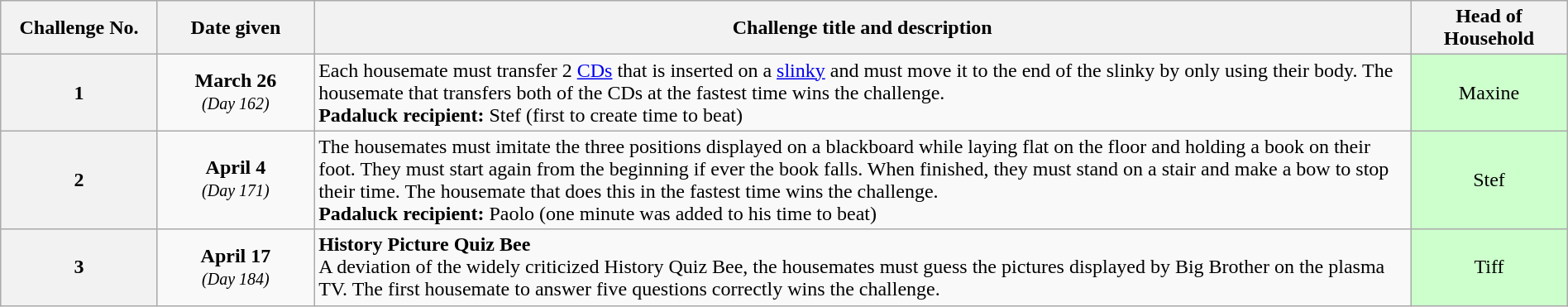<table class="wikitable" style="text-align:center; font-size:100%; line-height:18px;" width="100%">
<tr>
<th style="width: 10%;">Challenge No.</th>
<th style="width: 10%;">Date given</th>
<th style="width: 70%;">Challenge title and description</th>
<th style="width: 10%;">Head of Household</th>
</tr>
<tr>
<th>1</th>
<td><strong>March 26</strong><br><em><small>(Day 162)</small></em></td>
<td align="left">Each housemate must transfer 2 <a href='#'>CDs</a> that is inserted on a <a href='#'>slinky</a> and must move it to the end of the slinky by only using their body. The housemate that transfers both of the CDs at the fastest time wins the challenge.<br><strong>Padaluck recipient:</strong> Stef (first to create time to beat)</td>
<td style="background:#CCFFCC;">Maxine</td>
</tr>
<tr>
<th>2</th>
<td><strong>April 4</strong><br><em><small>(Day 171)</small></em></td>
<td align="left">The housemates must imitate the three positions displayed on a blackboard while laying flat on the floor and holding a book on their foot. They must start again from the beginning if ever the book falls. When finished, they must stand on a stair and make a bow to stop their time. The housemate that does this in the fastest time wins the challenge.<br><strong>Padaluck recipient:</strong> Paolo (one minute was added to his time to beat)</td>
<td style="background:#CCFFCC;">Stef</td>
</tr>
<tr>
<th>3</th>
<td><strong>April 17</strong><br><em><small>(Day 184)</small></em> </td>
<td align="left"><strong>History Picture Quiz Bee</strong> <br>A deviation of the widely criticized History Quiz Bee, the housemates must guess the pictures displayed by Big Brother on the plasma TV. The first housemate to answer five questions correctly wins the challenge.</td>
<td style="background:#CCFFCC;">Tiff</td>
</tr>
</table>
